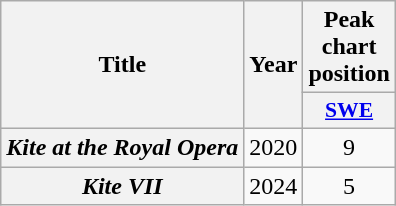<table class="wikitable plainrowheaders" style="text-align:center;">
<tr>
<th scope="col" rowspan="2">Title</th>
<th scope="col" rowspan="2">Year</th>
<th scope="col" colspan="1">Peak chart position</th>
</tr>
<tr>
<th scope="col" style="width:3em;font-size:90%"><a href='#'>SWE</a><br></th>
</tr>
<tr>
<th scope="row"><em>Kite at the Royal Opera</em></th>
<td>2020</td>
<td>9</td>
</tr>
<tr>
<th scope="row"><em>Kite VII</em></th>
<td>2024</td>
<td>5<br></td>
</tr>
</table>
